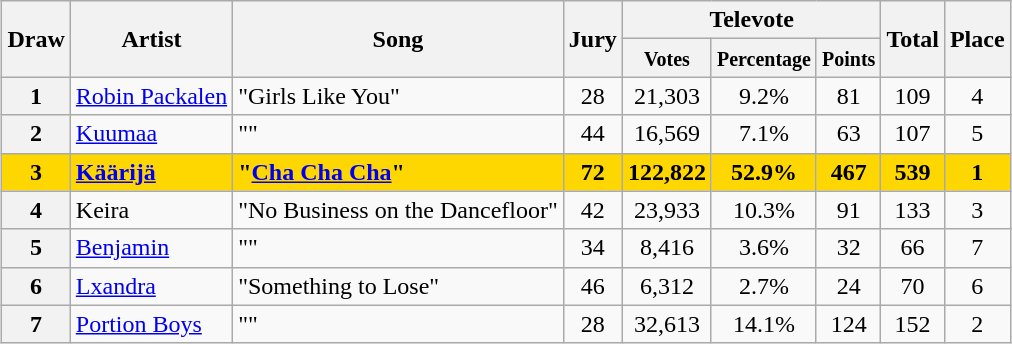<table class="sortable wikitable nowraplinks plainrowheaders" style="margin: 1em auto 1em auto; text-align:center">
<tr>
<th rowspan="2" scope="col">Draw</th>
<th rowspan="2" scope="col">Artist</th>
<th rowspan="2" scope="col">Song</th>
<th rowspan="2" scope="col">Jury</th>
<th colspan="3">Televote</th>
<th rowspan="2" scope="col">Total</th>
<th rowspan="2" scope="col">Place</th>
</tr>
<tr>
<th><small>Votes</small></th>
<th scope="col"><small>Percentage</small></th>
<th scope="col"><small>Points</small></th>
</tr>
<tr>
<th scope="row" style="text-align:center;">1</th>
<td align="left"><a href='#'>Robin Packalen</a></td>
<td align="left">"Girls Like You"</td>
<td>28</td>
<td>21,303</td>
<td>9.2%</td>
<td>81</td>
<td>109</td>
<td>4</td>
</tr>
<tr>
<th scope="row" style="text-align:center;">2</th>
<td align="left"><a href='#'>Kuumaa</a></td>
<td align="left">""</td>
<td>44</td>
<td>16,569</td>
<td>7.1%</td>
<td>63</td>
<td>107</td>
<td>5</td>
</tr>
<tr style="font-weight:bold; background:gold;">
<th scope="row" style="text-align:center; font-weight:bold; background:gold;">3</th>
<td align="left"><a href='#'>Käärijä</a></td>
<td align="left">"<a href='#'>Cha Cha Cha</a>"</td>
<td>72</td>
<td>122,822</td>
<td>52.9%</td>
<td>467</td>
<td>539</td>
<td>1</td>
</tr>
<tr>
<th scope="row" style="text-align:center;">4</th>
<td align="left">Keira</td>
<td align="left">"No Business on the Dancefloor"</td>
<td>42</td>
<td>23,933</td>
<td>10.3%</td>
<td>91</td>
<td>133</td>
<td>3</td>
</tr>
<tr>
<th scope="row" style="text-align:center;">5</th>
<td align="left"><a href='#'>Benjamin</a></td>
<td align="left">""</td>
<td>34</td>
<td>8,416</td>
<td>3.6%</td>
<td>32</td>
<td>66</td>
<td>7</td>
</tr>
<tr>
<th scope="row" style="text-align:center;">6</th>
<td align="left"><a href='#'>Lxandra</a></td>
<td align="left">"Something to Lose"</td>
<td>46</td>
<td>6,312</td>
<td>2.7%</td>
<td>24</td>
<td>70</td>
<td>6</td>
</tr>
<tr>
<th scope="row" style="text-align:center;">7</th>
<td align="left"><a href='#'>Portion Boys</a></td>
<td align="left">""</td>
<td>28</td>
<td>32,613</td>
<td>14.1%</td>
<td>124</td>
<td>152</td>
<td>2</td>
</tr>
</table>
